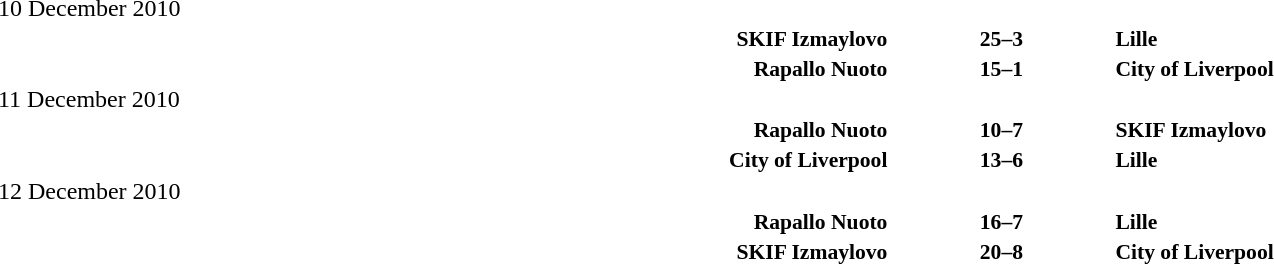<table width=100% cellspacing=1>
<tr>
<th></th>
<th></th>
<th></th>
</tr>
<tr>
<td>10 December 2010</td>
</tr>
<tr style=font-size:90%>
<td align=right><strong>SKIF Izmaylovo</strong></td>
<td align=center><strong>25–3</strong></td>
<td><strong>Lille</strong></td>
</tr>
<tr style=font-size:90%>
<td align=right><strong>Rapallo Nuoto</strong></td>
<td align=center><strong>15–1</strong></td>
<td><strong>City of Liverpool</strong></td>
</tr>
<tr>
<td>11 December 2010</td>
</tr>
<tr style=font-size:90%>
<td align=right><strong>Rapallo Nuoto</strong></td>
<td align=center><strong>10–7</strong></td>
<td><strong>SKIF Izmaylovo</strong></td>
</tr>
<tr style=font-size:90%>
<td align=right><strong>City of Liverpool</strong></td>
<td align=center><strong>13–6</strong></td>
<td><strong>Lille</strong></td>
</tr>
<tr>
<td>12 December 2010</td>
</tr>
<tr style=font-size:90%>
<td align=right><strong>Rapallo Nuoto</strong></td>
<td align=center><strong>16–7</strong></td>
<td><strong>Lille</strong></td>
</tr>
<tr style=font-size:90%>
<td align=right><strong>SKIF Izmaylovo</strong></td>
<td align=center><strong>20–8</strong></td>
<td><strong>City of Liverpool</strong></td>
</tr>
</table>
